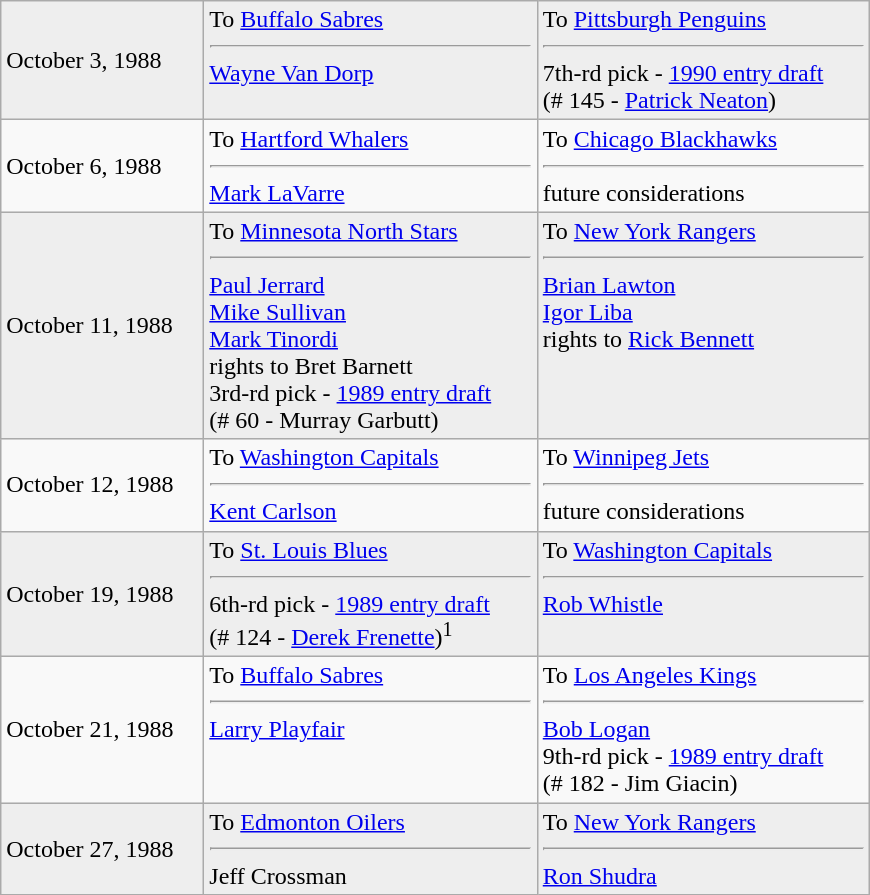<table class="wikitable" style="border:1px solid #999; width:580px;">
<tr style="background:#eee;">
<td>October 3, 1988</td>
<td valign="top">To <a href='#'>Buffalo Sabres</a><hr><a href='#'>Wayne Van Dorp</a></td>
<td valign="top">To <a href='#'>Pittsburgh Penguins</a><hr>7th-rd pick - <a href='#'>1990 entry draft</a><br>(# 145 - <a href='#'>Patrick Neaton</a>)</td>
</tr>
<tr>
<td>October 6, 1988</td>
<td valign="top">To <a href='#'>Hartford Whalers</a><hr><a href='#'>Mark LaVarre</a></td>
<td valign="top">To <a href='#'>Chicago Blackhawks</a><hr>future considerations</td>
</tr>
<tr style="background:#eee;">
<td>October 11, 1988</td>
<td valign="top">To <a href='#'>Minnesota North Stars</a><hr><a href='#'>Paul Jerrard</a><br><a href='#'>Mike Sullivan</a><br><a href='#'>Mark Tinordi</a><br>rights to Bret Barnett<br>3rd-rd pick - <a href='#'>1989 entry draft</a><br>(# 60 - Murray Garbutt)</td>
<td valign="top">To <a href='#'>New York Rangers</a><hr><a href='#'>Brian Lawton</a><br><a href='#'>Igor Liba</a><br>rights to <a href='#'>Rick Bennett</a></td>
</tr>
<tr>
<td>October 12, 1988</td>
<td valign="top">To <a href='#'>Washington Capitals</a><hr><a href='#'>Kent Carlson</a></td>
<td valign="top">To <a href='#'>Winnipeg Jets</a><hr>future considerations</td>
</tr>
<tr style="background:#eee;">
<td>October 19, 1988</td>
<td valign="top">To <a href='#'>St. Louis Blues</a><hr>6th-rd pick - <a href='#'>1989 entry draft</a><br>(# 124 - 	<a href='#'>Derek Frenette</a>)<sup>1</sup></td>
<td valign="top">To <a href='#'>Washington Capitals</a><hr><a href='#'>Rob Whistle</a></td>
</tr>
<tr>
<td>October 21, 1988</td>
<td valign="top">To <a href='#'>Buffalo Sabres</a><hr><a href='#'>Larry Playfair</a></td>
<td valign="top">To <a href='#'>Los Angeles Kings</a><hr><a href='#'>Bob Logan</a><br>9th-rd pick - <a href='#'>1989 entry draft</a><br>(# 182 - Jim Giacin)</td>
</tr>
<tr style="background:#eee;">
<td>October 27, 1988</td>
<td valign="top">To <a href='#'>Edmonton Oilers</a><hr>Jeff Crossman</td>
<td valign="top">To <a href='#'>New York Rangers</a><hr><a href='#'>Ron Shudra</a></td>
</tr>
</table>
